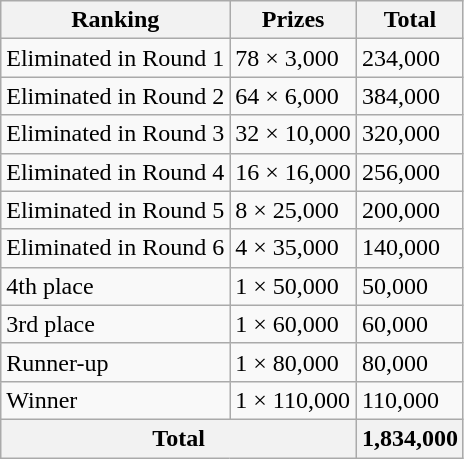<table class="wikitable">
<tr>
<th>Ranking</th>
<th>Prizes</th>
<th>Total</th>
</tr>
<tr>
<td><div>Eliminated in Round 1</div></td>
<td><div>78 × 3,000</div></td>
<td><div>234,000</div></td>
</tr>
<tr>
<td><div>Eliminated in Round 2</div></td>
<td><div>64 × 6,000</div></td>
<td><div>384,000</div></td>
</tr>
<tr>
<td><div>Eliminated in Round 3</div></td>
<td><div>32 × 10,000</div></td>
<td><div>320,000</div></td>
</tr>
<tr>
<td><div>Eliminated in Round 4</div></td>
<td><div>16 × 16,000</div></td>
<td><div>256,000</div></td>
</tr>
<tr>
<td><div>Eliminated in Round 5</div></td>
<td><div>8 × 25,000</div></td>
<td><div>200,000</div></td>
</tr>
<tr>
<td><div>Eliminated in Round 6</div></td>
<td><div>4 × 35,000</div></td>
<td><div>140,000</div></td>
</tr>
<tr>
<td><div>4th place</div></td>
<td><div>1 × 50,000</div></td>
<td><div>50,000</div></td>
</tr>
<tr>
<td><div>3rd place</div></td>
<td><div>1 × 60,000</div></td>
<td><div>60,000</div></td>
</tr>
<tr>
<td><div>Runner-up</div></td>
<td><div>1 × 80,000</div></td>
<td><div>80,000</div></td>
</tr>
<tr>
<td><div>Winner</div></td>
<td><div>1 × 110,000</div></td>
<td><div>110,000</div></td>
</tr>
<tr>
<th colspan="2">Total</th>
<th><div>1,834,000</div></th>
</tr>
</table>
